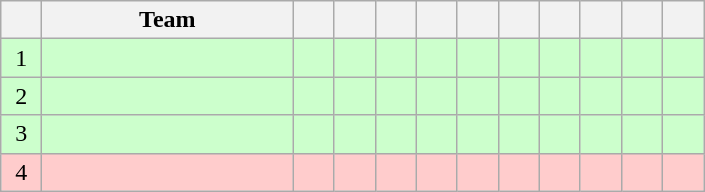<table class=wikitable style="text-align: center;">
<tr>
<th style="width: 20px;"></th>
<th style="width: 160px;">Team</th>
<th style="width: 20px;"></th>
<th style="width: 20px;"></th>
<th style="width: 20px;"></th>
<th style="width: 20px;"></th>
<th style="width: 20px;"></th>
<th style="width: 20px;"></th>
<th style="width: 20px;"></th>
<th style="width: 20px;"></th>
<th style="width: 20px;"></th>
<th style="width: 20px;"></th>
</tr>
<tr style="background: #CCFFCC;">
<td>1</td>
<td style="text-align: left;"></td>
<td></td>
<td></td>
<td></td>
<td></td>
<td></td>
<td></td>
<td></td>
<td></td>
<td></td>
<td></td>
</tr>
<tr style="background: #CCFFCC;">
<td>2</td>
<td style="text-align: left;"></td>
<td></td>
<td></td>
<td></td>
<td></td>
<td></td>
<td></td>
<td></td>
<td></td>
<td></td>
<td></td>
</tr>
<tr style="background: #CCFFCC;">
<td>3</td>
<td style="text-align: left;"></td>
<td></td>
<td></td>
<td></td>
<td></td>
<td></td>
<td></td>
<td></td>
<td></td>
<td></td>
<td></td>
</tr>
<tr style="background: #FFCCCC;">
<td>4</td>
<td style="text-align: left;"></td>
<td></td>
<td></td>
<td></td>
<td></td>
<td></td>
<td></td>
<td></td>
<td></td>
<td></td>
<td></td>
</tr>
</table>
